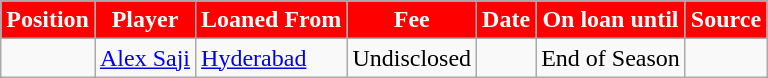<table class="wikitable plainrowheaders sortable">
<tr>
<th style="background:#FF0000; color:white;text-align:center;"><strong>Position</strong></th>
<th style="background:#FF0000; color:white;"><strong>Player</strong></th>
<th style="background:#FF0000; color:white;"><strong>Loaned From</strong></th>
<th style="background:#FF0000; color:white;"><strong>Fee</strong></th>
<th style="background:#FF0000; color:white;"><strong>Date</strong></th>
<th style="background:#FF0000; color:white;"><strong>On loan until</strong></th>
<th style="background:#FF0000; color:white;"><strong>Source</strong></th>
</tr>
<tr>
<td align=center></td>
<td> <a href='#'>Alex Saji</a></td>
<td><a href='#'>Hyderabad</a></td>
<td>Undisclosed</td>
<td></td>
<td>End of Season</td>
<td></td>
</tr>
</table>
